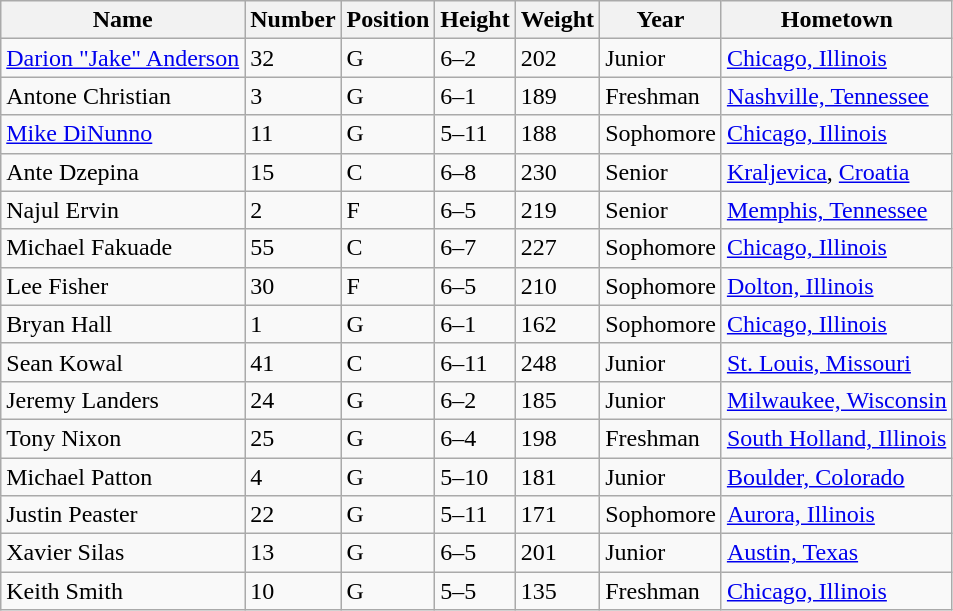<table class="wikitable">
<tr>
<th>Name</th>
<th>Number</th>
<th>Position</th>
<th>Height</th>
<th>Weight</th>
<th>Year</th>
<th>Hometown</th>
</tr>
<tr>
<td><a href='#'>Darion "Jake" Anderson</a></td>
<td>32</td>
<td>G</td>
<td>6–2</td>
<td>202</td>
<td>Junior</td>
<td><a href='#'>Chicago, Illinois</a></td>
</tr>
<tr>
<td>Antone Christian</td>
<td>3</td>
<td>G</td>
<td>6–1</td>
<td>189</td>
<td>Freshman</td>
<td><a href='#'>Nashville, Tennessee</a></td>
</tr>
<tr>
<td><a href='#'>Mike DiNunno</a></td>
<td>11</td>
<td>G</td>
<td>5–11</td>
<td>188</td>
<td>Sophomore</td>
<td><a href='#'>Chicago, Illinois</a></td>
</tr>
<tr>
<td>Ante Dzepina</td>
<td>15</td>
<td>C</td>
<td>6–8</td>
<td>230</td>
<td>Senior</td>
<td><a href='#'>Kraljevica</a>, <a href='#'>Croatia</a></td>
</tr>
<tr>
<td>Najul Ervin</td>
<td>2</td>
<td>F</td>
<td>6–5</td>
<td>219</td>
<td>Senior</td>
<td><a href='#'>Memphis, Tennessee</a></td>
</tr>
<tr>
<td>Michael Fakuade</td>
<td>55</td>
<td>C</td>
<td>6–7</td>
<td>227</td>
<td> Sophomore</td>
<td><a href='#'>Chicago, Illinois</a></td>
</tr>
<tr>
<td>Lee Fisher</td>
<td>30</td>
<td>F</td>
<td>6–5</td>
<td>210</td>
<td> Sophomore</td>
<td><a href='#'>Dolton, Illinois</a></td>
</tr>
<tr>
<td>Bryan Hall</td>
<td>1</td>
<td>G</td>
<td>6–1</td>
<td>162</td>
<td>Sophomore</td>
<td><a href='#'>Chicago, Illinois</a></td>
</tr>
<tr>
<td>Sean Kowal</td>
<td>41</td>
<td>C</td>
<td>6–11</td>
<td>248</td>
<td>Junior</td>
<td><a href='#'>St. Louis, Missouri</a></td>
</tr>
<tr>
<td>Jeremy Landers</td>
<td>24</td>
<td>G</td>
<td>6–2</td>
<td>185</td>
<td>Junior</td>
<td><a href='#'>Milwaukee, Wisconsin</a></td>
</tr>
<tr>
<td>Tony Nixon</td>
<td>25</td>
<td>G</td>
<td>6–4</td>
<td>198</td>
<td>Freshman</td>
<td><a href='#'>South Holland, Illinois</a></td>
</tr>
<tr>
<td>Michael Patton</td>
<td>4</td>
<td>G</td>
<td>5–10</td>
<td>181</td>
<td>Junior</td>
<td><a href='#'>Boulder, Colorado</a></td>
</tr>
<tr>
<td>Justin Peaster</td>
<td>22</td>
<td>G</td>
<td>5–11</td>
<td>171</td>
<td>Sophomore</td>
<td><a href='#'>Aurora, Illinois</a></td>
</tr>
<tr>
<td>Xavier Silas</td>
<td>13</td>
<td>G</td>
<td>6–5</td>
<td>201</td>
<td>Junior</td>
<td><a href='#'>Austin, Texas</a></td>
</tr>
<tr>
<td>Keith Smith</td>
<td>10</td>
<td>G</td>
<td>5–5</td>
<td>135</td>
<td> Freshman</td>
<td><a href='#'>Chicago, Illinois</a></td>
</tr>
</table>
